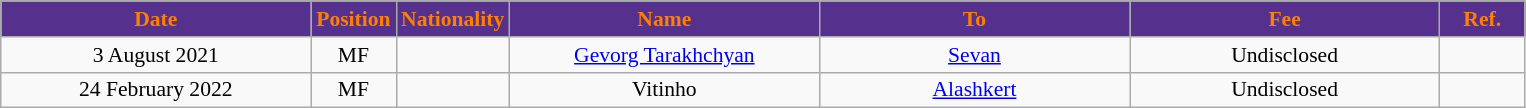<table class="wikitable"  style="text-align:center; font-size:90%; ">
<tr>
<th style="background:#55308D; color:#FF7F00; width:200px;">Date</th>
<th style="background:#55308D; color:#FF7F00; width:50px;">Position</th>
<th style="background:#55308D; color:#FF7F00; width:50px;">Nationality</th>
<th style="background:#55308D; color:#FF7F00; width:200px;">Name</th>
<th style="background:#55308D; color:#FF7F00; width:200px;">To</th>
<th style="background:#55308D; color:#FF7F00; width:200px;">Fee</th>
<th style="background:#55308D; color:#FF7F00; width:50px;">Ref.</th>
</tr>
<tr>
<td>3 August 2021</td>
<td>MF</td>
<td></td>
<td><a href='#'>Gevorg Tarakhchyan</a></td>
<td><a href='#'>Sevan</a></td>
<td>Undisclosed</td>
<td></td>
</tr>
<tr>
<td>24 February 2022</td>
<td>MF</td>
<td></td>
<td>Vitinho</td>
<td><a href='#'>Alashkert</a></td>
<td>Undisclosed</td>
<td></td>
</tr>
</table>
